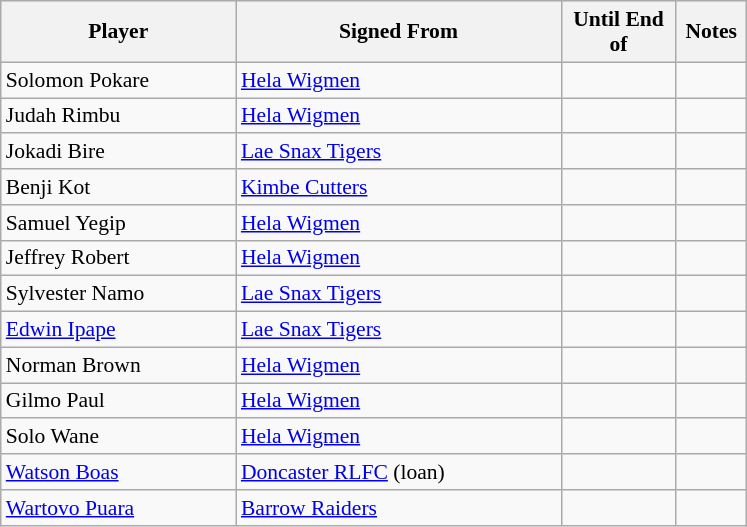<table class="wikitable" style="font-size:90%">
<tr style="background:#efefef;">
<th style="width:150px;">Player</th>
<th style="width:210px;">Signed From</th>
<th style="width:70px;">Until End of</th>
<th style="width:40px;">Notes</th>
</tr>
<tr>
<td>Solomon Pokare</td>
<td><a href='#'>Hela Wigmen</a></td>
<td></td>
<td></td>
</tr>
<tr>
<td>Judah Rimbu</td>
<td><a href='#'>Hela Wigmen</a></td>
<td></td>
<td></td>
</tr>
<tr>
<td>Jokadi Bire</td>
<td> <a href='#'>Lae Snax Tigers</a></td>
<td></td>
<td></td>
</tr>
<tr>
<td>Benji Kot</td>
<td><a href='#'>Kimbe Cutters</a></td>
<td></td>
<td></td>
</tr>
<tr>
<td>Samuel Yegip</td>
<td><a href='#'>Hela Wigmen</a></td>
<td></td>
<td></td>
</tr>
<tr>
<td>Jeffrey Robert</td>
<td><a href='#'>Hela Wigmen</a></td>
<td></td>
<td></td>
</tr>
<tr>
<td>Sylvester Namo</td>
<td><a href='#'>Lae Snax Tigers</a></td>
<td></td>
<td></td>
</tr>
<tr>
<td><a href='#'>Edwin Ipape</a></td>
<td> <a href='#'>Lae Snax Tigers</a></td>
<td></td>
<td></td>
</tr>
<tr>
<td>Norman Brown</td>
<td><a href='#'>Hela Wigmen</a></td>
<td></td>
<td></td>
</tr>
<tr>
<td>Gilmo Paul</td>
<td><a href='#'>Hela Wigmen</a></td>
<td></td>
<td></td>
</tr>
<tr>
<td>Solo Wane</td>
<td><a href='#'>Hela Wigmen</a></td>
<td></td>
<td></td>
</tr>
<tr>
<td><a href='#'>Watson Boas</a></td>
<td><a href='#'>Doncaster RLFC</a> (loan)</td>
<td></td>
<td></td>
</tr>
<tr>
<td><a href='#'>Wartovo Puara</a></td>
<td><a href='#'>Barrow Raiders</a></td>
<td></td>
<td></td>
</tr>
</table>
